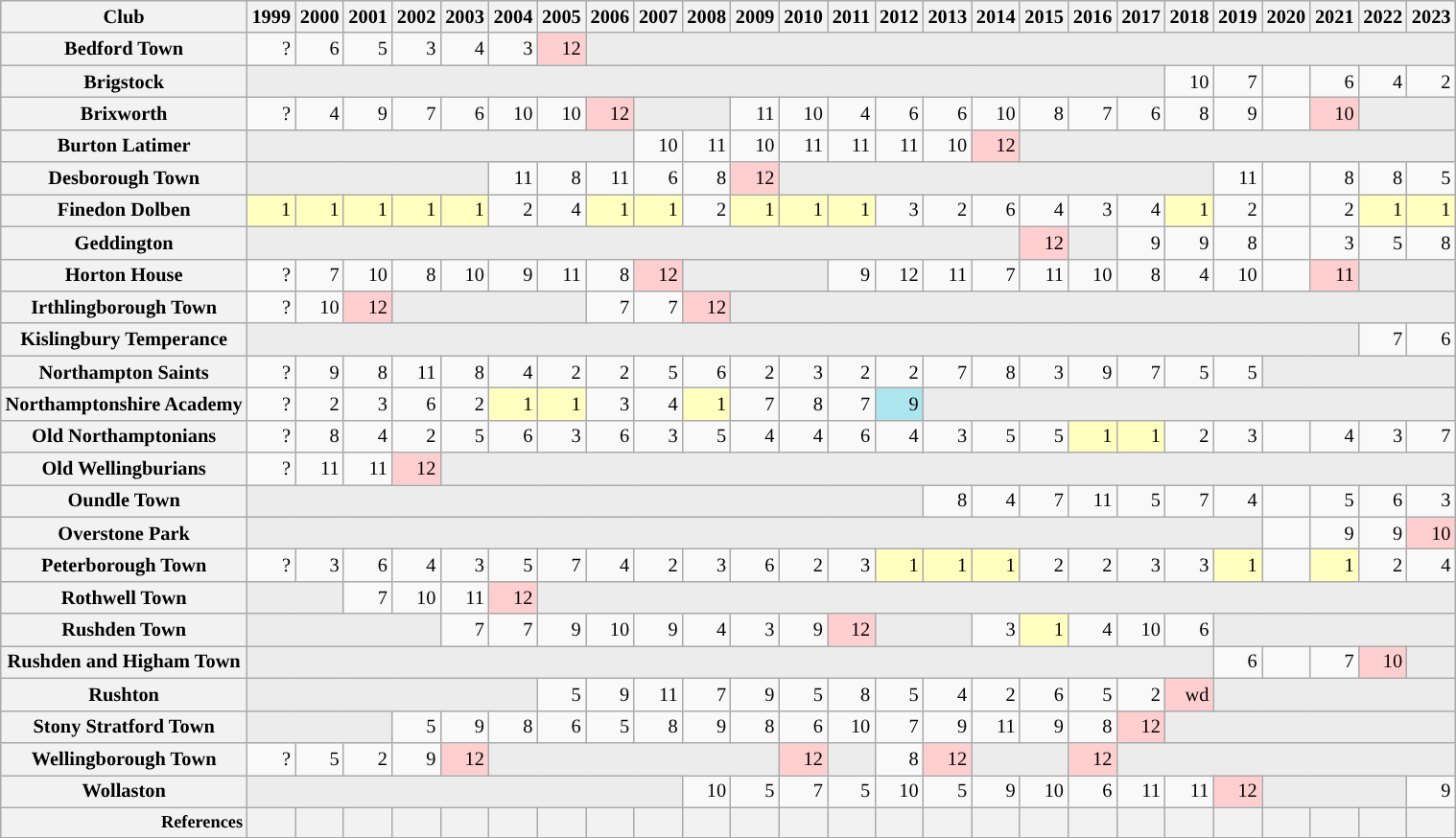<table class="wikitable plainrowheaders" style="font-size:85%; text-align: right;">
<tr>
<th scope="col">Club</th>
<th scope="col">1999</th>
<th scope="col">2000</th>
<th scope="col">2001</th>
<th scope="col">2002</th>
<th scope="col">2003</th>
<th scope="col">2004</th>
<th scope="col">2005</th>
<th scope="col">2006</th>
<th scope="col">2007</th>
<th scope="col">2008</th>
<th scope="col">2009</th>
<th scope="col">2010</th>
<th scope="col">2011</th>
<th scope="col">2012</th>
<th scope="col">2013</th>
<th scope="col">2014</th>
<th scope="col">2015</th>
<th scope="col">2016</th>
<th scope="col">2017</th>
<th scope="col">2018</th>
<th scope="col">2019</th>
<th scope="col">2020</th>
<th scope="col">2021</th>
<th scope="col">2022</th>
<th scope="col">2023</th>
</tr>
<tr>
<th scope="row">Bedford Town</th>
<td>?</td>
<td>6</td>
<td>5</td>
<td>3</td>
<td>4</td>
<td>3</td>
<td bgcolor="#ffcfcf">12</td>
<td bgcolor="#ececec" colspan="18"></td>
</tr>
<tr>
<th scope="row">Brigstock</th>
<td bgcolor="#ececec" colspan="19"></td>
<td>10</td>
<td>7</td>
<td></td>
<td>6</td>
<td>4</td>
<td>2</td>
</tr>
<tr>
<th scope="row">Brixworth</th>
<td>?</td>
<td>4</td>
<td>9</td>
<td>7</td>
<td>6</td>
<td>10</td>
<td>10</td>
<td bgcolor="#ffcfcf">12</td>
<td bgcolor="#ececec" colspan="2"></td>
<td>11</td>
<td>10</td>
<td>4</td>
<td>6</td>
<td>6</td>
<td>10</td>
<td>8</td>
<td>7</td>
<td>6</td>
<td>8</td>
<td>9</td>
<td></td>
<td bgcolor="#ffcfcf">10</td>
<td bgcolor="#ececec" colspan="2"></td>
</tr>
<tr>
<th scope="row">Burton Latimer</th>
<td bgcolor="#ececec" colspan="8"></td>
<td>10</td>
<td>11</td>
<td>10</td>
<td>11</td>
<td>11</td>
<td>11</td>
<td>10</td>
<td bgcolor="#ffcfcf">12</td>
<td bgcolor="#ececec" colspan="9"></td>
</tr>
<tr>
<th scope="row">Desborough Town</th>
<td bgcolor="#ececec" colspan="5"></td>
<td>11</td>
<td>8</td>
<td>11</td>
<td>6</td>
<td>8</td>
<td bgcolor="#ffcfcf">12</td>
<td bgcolor="#ececec" colspan="9"></td>
<td>11</td>
<td></td>
<td>8</td>
<td>8</td>
<td>5</td>
</tr>
<tr>
<th scope="row">Finedon Dolben</th>
<td bgcolor="#ffffbf">1</td>
<td bgcolor="#ffffbf">1</td>
<td bgcolor="#ffffbf">1</td>
<td bgcolor="#ffffbf">1</td>
<td bgcolor="#ffffbf">1</td>
<td>2</td>
<td>4</td>
<td bgcolor="#ffffbf">1</td>
<td bgcolor="#ffffbf">1</td>
<td>2</td>
<td bgcolor="#ffffbf">1</td>
<td bgcolor="#ffffbf">1</td>
<td bgcolor="#ffffbf">1</td>
<td>3</td>
<td>2</td>
<td>6</td>
<td>4</td>
<td>3</td>
<td>4</td>
<td bgcolor="#ffffbf">1</td>
<td>2</td>
<td></td>
<td>2</td>
<td bgcolor="#ffffbf">1</td>
<td bgcolor="#ffffbf">1</td>
</tr>
<tr>
<th scope="row">Geddington</th>
<td bgcolor="#ececec" colspan="16"></td>
<td bgcolor="#ffcfcf">12</td>
<td bgcolor="#ececec"></td>
<td>9</td>
<td>9</td>
<td>8</td>
<td></td>
<td>3</td>
<td>5</td>
<td>8</td>
</tr>
<tr>
<th scope="row">Horton House</th>
<td>?</td>
<td>7</td>
<td>10</td>
<td>8</td>
<td>10</td>
<td>9</td>
<td>11</td>
<td>8</td>
<td bgcolor="#ffcfcf">12</td>
<td bgcolor="#ececec" colspan="3"></td>
<td>9</td>
<td>12</td>
<td>11</td>
<td>7</td>
<td>11</td>
<td>10</td>
<td>8</td>
<td>4</td>
<td>10</td>
<td></td>
<td bgcolor="#ffcfcf">11</td>
<td bgcolor="#ececec" colspan="2"></td>
</tr>
<tr>
<th scope="row">Irthlingborough Town</th>
<td>?</td>
<td>10</td>
<td bgcolor="#ffcfcf">12</td>
<td bgcolor="#ececec" colspan="4"></td>
<td>7</td>
<td>7</td>
<td bgcolor="#ffcfcf">12</td>
<td bgcolor="#ececec" colspan="15"></td>
</tr>
<tr>
<th scope="row">Kislingbury Temperance</th>
<td bgcolor="#ececec" colspan="23"></td>
<td>7</td>
<td>6</td>
</tr>
<tr>
<th scope="row">Northampton Saints</th>
<td>?</td>
<td>9</td>
<td>8</td>
<td>11</td>
<td>8</td>
<td>4</td>
<td>2</td>
<td>2</td>
<td>5</td>
<td>6</td>
<td>2</td>
<td>3</td>
<td>2</td>
<td>2</td>
<td>7</td>
<td>8</td>
<td>3</td>
<td>9</td>
<td>7</td>
<td>5</td>
<td>5</td>
<td bgcolor="#ececec" colspan="4"></td>
</tr>
<tr>
<th scope="row">Northamptonshire Academy</th>
<td>?</td>
<td>2</td>
<td>3</td>
<td>6</td>
<td>2</td>
<td bgcolor="#ffffbf">1</td>
<td bgcolor="#ffffbf">1</td>
<td>3</td>
<td>4</td>
<td bgcolor="#ffffbf">1</td>
<td>7</td>
<td>8</td>
<td>7</td>
<td bgcolor="#ace5ee">9</td>
<td bgcolor="#ececec" colspan="11"></td>
</tr>
<tr>
<th scope="row">Old Northamptonians</th>
<td>?</td>
<td>8</td>
<td>4</td>
<td>2</td>
<td>5</td>
<td>6</td>
<td>3</td>
<td>6</td>
<td>3</td>
<td>5</td>
<td>4</td>
<td>4</td>
<td>6</td>
<td>4</td>
<td>3</td>
<td>5</td>
<td>5</td>
<td bgcolor="#ffffbf">1</td>
<td bgcolor="#ffffbf">1</td>
<td>2</td>
<td>3</td>
<td></td>
<td>4</td>
<td>3</td>
<td>7</td>
</tr>
<tr>
<th scope="row">Old Wellingburians</th>
<td>?</td>
<td>11</td>
<td>11</td>
<td bgcolor="#ffcfcf">12</td>
<td bgcolor="#ececec" colspan="21"></td>
</tr>
<tr>
<th scope="row">Oundle Town</th>
<td bgcolor="#ececec" colspan="14"></td>
<td>8</td>
<td>4</td>
<td>7</td>
<td>11</td>
<td>5</td>
<td>7</td>
<td>4</td>
<td></td>
<td>5</td>
<td>6</td>
<td>3</td>
</tr>
<tr>
<th scope="row">Overstone Park</th>
<td bgcolor="#ececec" colspan="21"></td>
<td></td>
<td>9</td>
<td>9</td>
<td bgcolor="#ffcfcf">10</td>
</tr>
<tr>
<th scope="row">Peterborough Town</th>
<td>?</td>
<td>3</td>
<td>6</td>
<td>4</td>
<td>3</td>
<td>5</td>
<td>7</td>
<td>4</td>
<td>2</td>
<td>3</td>
<td>6</td>
<td>2</td>
<td>3</td>
<td bgcolor="#ffffbf">1</td>
<td bgcolor="#ffffbf">1</td>
<td bgcolor="#ffffbf">1</td>
<td>2</td>
<td>2</td>
<td>3</td>
<td>3</td>
<td bgcolor="#ffffbf">1</td>
<td></td>
<td bgcolor="#ffffbf">1</td>
<td>2</td>
<td>4</td>
</tr>
<tr>
<th scope="row">Rothwell Town</th>
<td bgcolor="#ececec" colspan="2"></td>
<td>7</td>
<td>10</td>
<td>11</td>
<td bgcolor="#ffcfcf">12</td>
<td bgcolor="#ececec" colspan="19"></td>
</tr>
<tr>
<th scope="row">Rushden Town</th>
<td bgcolor="#ececec" colspan="4"></td>
<td>7</td>
<td>7</td>
<td>9</td>
<td>10</td>
<td>9</td>
<td>4</td>
<td>3</td>
<td>9</td>
<td bgcolor="#ffcfcf">12</td>
<td bgcolor="#ececec" colspan="2"></td>
<td>3</td>
<td bgcolor="#ffffbf">1</td>
<td>4</td>
<td>10</td>
<td>6</td>
<td bgcolor="#ececec" colspan="5"></td>
</tr>
<tr>
<th scope="row">Rushden and Higham Town</th>
<td bgcolor="#ececec" colspan="20"></td>
<td>6</td>
<td></td>
<td>7</td>
<td bgcolor="#ffcfcf">10</td>
<td bgcolor="#ececec" colspan="1"></td>
</tr>
<tr>
<th scope="row">Rushton</th>
<td bgcolor="#ececec" colspan="6"></td>
<td>5</td>
<td>9</td>
<td>11</td>
<td>7</td>
<td>9</td>
<td>5</td>
<td>8</td>
<td>5</td>
<td>4</td>
<td>2</td>
<td>6</td>
<td>5</td>
<td>2</td>
<td bgcolor="#ffcfcf">wd</td>
<td bgcolor="#ececec" colspan="5"></td>
</tr>
<tr>
<th scope="row">Stony Stratford Town</th>
<td bgcolor="#ececec" colspan="3"></td>
<td>5</td>
<td>9</td>
<td>8</td>
<td>6</td>
<td>5</td>
<td>8</td>
<td>9</td>
<td>8</td>
<td>6</td>
<td>10</td>
<td>7</td>
<td>9</td>
<td>11</td>
<td>9</td>
<td>8</td>
<td bgcolor="#ffcfcf">12</td>
<td bgcolor="#ececec" colspan="6"></td>
</tr>
<tr>
<th scope="row">Wellingborough Town</th>
<td>?</td>
<td>5</td>
<td>2</td>
<td>9</td>
<td bgcolor="#ffcfcf">12</td>
<td bgcolor="#ececec" colspan="6"></td>
<td bgcolor="#ffcfcf">12</td>
<td bgcolor="#ececec"></td>
<td>8</td>
<td bgcolor="#ffcfcf">12</td>
<td bgcolor="#ececec" colspan="2"></td>
<td bgcolor="#ffcfcf">12</td>
<td bgcolor="#ececec" colspan="7"></td>
</tr>
<tr>
<th scope="row">Wollaston</th>
<td bgcolor="#ececec" colspan="9"></td>
<td>10</td>
<td>5</td>
<td>7</td>
<td>5</td>
<td>10</td>
<td>5</td>
<td>9</td>
<td>10</td>
<td>6</td>
<td>11</td>
<td>11</td>
<td bgcolor="#ffcfcf">12</td>
<td bgcolor="#ececec" colspan="3"></td>
<td>9</td>
</tr>
<tr style="font-size:90%; text-align:center">
<th scope="row" style="text-align: right">References</th>
<th scope="col"></th>
<th scope="col"></th>
<th scope="col"></th>
<th scope="col"></th>
<th scope="col"></th>
<th scope="col"></th>
<th scope="col"></th>
<th scope="col"></th>
<th scope="col"></th>
<th scope="col"></th>
<th scope="col"></th>
<th scope="col"></th>
<th scope="col"></th>
<th scope="col"></th>
<th scope="col"></th>
<th scope="col"></th>
<th scope="col"></th>
<th scope="col"></th>
<th scope="col"></th>
<th scope="col"></th>
<th scope="col"></th>
<th scope="col"></th>
<th scope="col"></th>
<th scope="col"></th>
<th scope="col"></th>
</tr>
</table>
